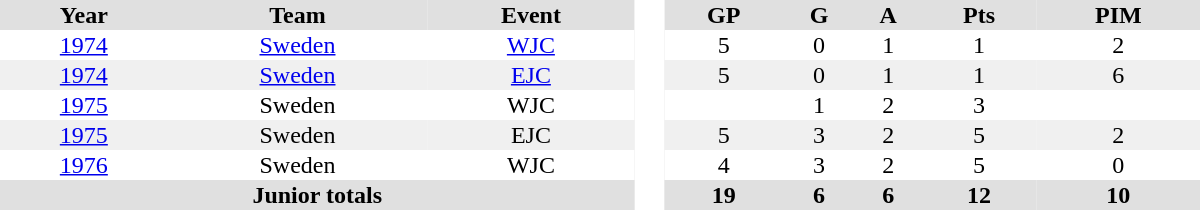<table border="0" cellpadding="1" cellspacing="0" style="text-align:center; width:50em">
<tr ALIGN="center" bgcolor="#e0e0e0">
<th>Year</th>
<th>Team</th>
<th>Event</th>
<th rowspan="99" bgcolor="#ffffff"> </th>
<th>GP</th>
<th>G</th>
<th>A</th>
<th>Pts</th>
<th>PIM</th>
</tr>
<tr>
<td><a href='#'>1974</a></td>
<td><a href='#'>Sweden</a></td>
<td><a href='#'>WJC</a></td>
<td>5</td>
<td>0</td>
<td>1</td>
<td>1</td>
<td>2</td>
</tr>
<tr bgcolor="#f0f0f0">
<td><a href='#'>1974</a></td>
<td><a href='#'>Sweden</a></td>
<td><a href='#'>EJC</a></td>
<td>5</td>
<td>0</td>
<td>1</td>
<td>1</td>
<td>6</td>
</tr>
<tr>
<td><a href='#'>1975</a></td>
<td>Sweden</td>
<td>WJC</td>
<td></td>
<td>1</td>
<td>2</td>
<td>3</td>
<td></td>
</tr>
<tr bgcolor="#f0f0f0">
<td><a href='#'>1975</a></td>
<td>Sweden</td>
<td>EJC</td>
<td>5</td>
<td>3</td>
<td>2</td>
<td>5</td>
<td>2</td>
</tr>
<tr>
<td><a href='#'>1976</a></td>
<td>Sweden</td>
<td>WJC</td>
<td>4</td>
<td>3</td>
<td>2</td>
<td>5</td>
<td>0</td>
</tr>
<tr bgcolor="#e0e0e0">
<th colspan="3">Junior totals</th>
<th>19</th>
<th>6</th>
<th>6</th>
<th>12</th>
<th>10</th>
</tr>
</table>
